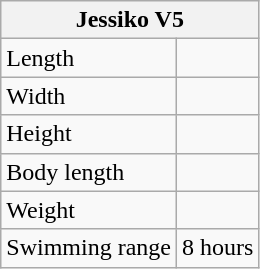<table class="wikitable">
<tr>
<th colspan="2">Jessiko V5</th>
</tr>
<tr>
<td>Length</td>
<td></td>
</tr>
<tr>
<td>Width</td>
<td></td>
</tr>
<tr>
<td>Height</td>
<td></td>
</tr>
<tr>
<td>Body length</td>
<td></td>
</tr>
<tr>
<td>Weight</td>
<td></td>
</tr>
<tr>
<td>Swimming range</td>
<td>8 hours</td>
</tr>
</table>
